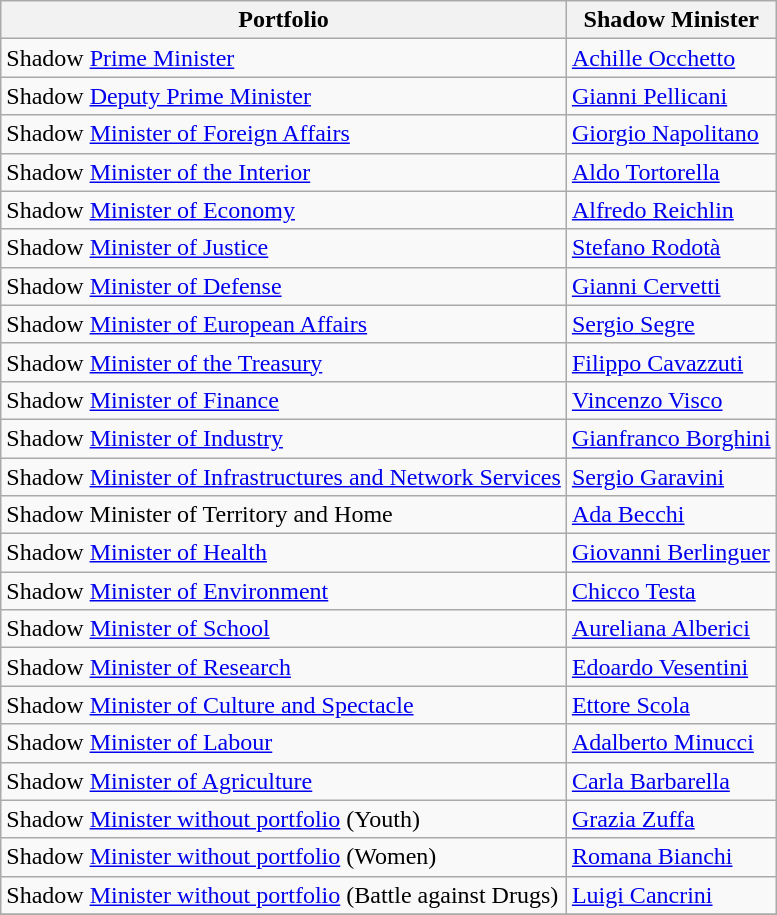<table class="wikitable">
<tr>
<th>Portfolio</th>
<th>Shadow Minister</th>
</tr>
<tr>
<td>Shadow <a href='#'>Prime Minister</a></td>
<td><a href='#'>Achille Occhetto</a></td>
</tr>
<tr>
<td>Shadow <a href='#'>Deputy Prime Minister</a></td>
<td><a href='#'>Gianni Pellicani</a></td>
</tr>
<tr>
<td>Shadow <a href='#'>Minister of Foreign Affairs</a></td>
<td><a href='#'>Giorgio Napolitano</a></td>
</tr>
<tr>
<td>Shadow <a href='#'>Minister of the Interior</a></td>
<td><a href='#'>Aldo Tortorella</a></td>
</tr>
<tr>
<td>Shadow <a href='#'>Minister of Economy</a></td>
<td><a href='#'>Alfredo Reichlin</a></td>
</tr>
<tr>
<td>Shadow <a href='#'>Minister of Justice</a></td>
<td><a href='#'>Stefano Rodotà</a></td>
</tr>
<tr>
<td>Shadow <a href='#'>Minister of Defense</a></td>
<td><a href='#'>Gianni Cervetti</a></td>
</tr>
<tr>
<td>Shadow <a href='#'>Minister of European Affairs</a></td>
<td><a href='#'>Sergio Segre</a></td>
</tr>
<tr>
<td>Shadow <a href='#'>Minister of the Treasury</a></td>
<td><a href='#'>Filippo Cavazzuti</a></td>
</tr>
<tr>
<td>Shadow <a href='#'>Minister of Finance</a></td>
<td><a href='#'>Vincenzo Visco</a></td>
</tr>
<tr>
<td>Shadow <a href='#'>Minister of Industry</a></td>
<td><a href='#'>Gianfranco Borghini</a></td>
</tr>
<tr>
<td>Shadow <a href='#'>Minister of Infrastructures and Network Services</a></td>
<td><a href='#'>Sergio Garavini</a></td>
</tr>
<tr>
<td>Shadow Minister of Territory and Home</td>
<td><a href='#'>Ada Becchi</a></td>
</tr>
<tr>
<td>Shadow <a href='#'>Minister of Health</a></td>
<td><a href='#'>Giovanni Berlinguer</a></td>
</tr>
<tr>
<td>Shadow <a href='#'>Minister of Environment</a></td>
<td><a href='#'>Chicco Testa</a></td>
</tr>
<tr>
<td>Shadow <a href='#'>Minister of School</a></td>
<td><a href='#'>Aureliana Alberici</a></td>
</tr>
<tr>
<td>Shadow <a href='#'>Minister of Research</a></td>
<td><a href='#'>Edoardo Vesentini</a></td>
</tr>
<tr>
<td>Shadow <a href='#'>Minister of Culture and Spectacle</a></td>
<td><a href='#'>Ettore Scola</a></td>
</tr>
<tr>
<td>Shadow <a href='#'>Minister of Labour</a></td>
<td><a href='#'>Adalberto Minucci</a></td>
</tr>
<tr>
<td>Shadow <a href='#'>Minister of Agriculture</a></td>
<td><a href='#'>Carla Barbarella</a></td>
</tr>
<tr>
<td>Shadow <a href='#'>Minister without portfolio</a> (Youth)</td>
<td><a href='#'>Grazia Zuffa</a></td>
</tr>
<tr>
<td>Shadow <a href='#'>Minister without portfolio</a> (Women)</td>
<td><a href='#'>Romana Bianchi</a></td>
</tr>
<tr>
<td>Shadow <a href='#'>Minister without portfolio</a> (Battle against Drugs)</td>
<td><a href='#'>Luigi Cancrini</a></td>
</tr>
<tr>
</tr>
</table>
